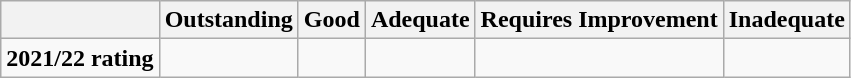<table class="wikitable">
<tr>
<th></th>
<th>Outstanding</th>
<th>Good</th>
<th>Adequate</th>
<th>Requires Improvement</th>
<th>Inadequate</th>
</tr>
<tr style="vertical-align:top;" |>
<td><strong>2021/22 rating</strong></td>
<td></td>
<td></td>
<td></td>
<td></td>
<td></td>
</tr>
</table>
